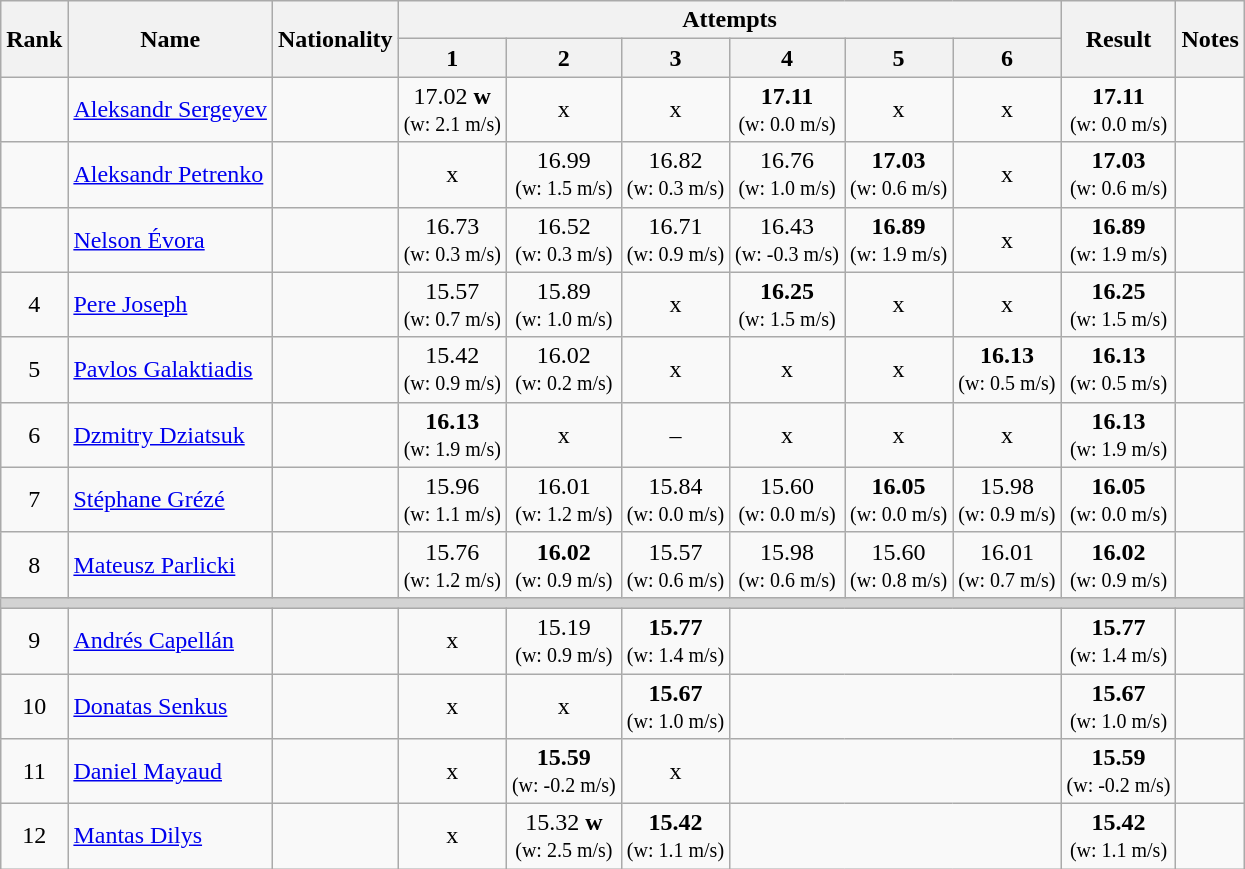<table class="wikitable sortable" style="text-align:center">
<tr>
<th rowspan=2>Rank</th>
<th rowspan=2>Name</th>
<th rowspan=2>Nationality</th>
<th colspan=6>Attempts</th>
<th rowspan=2>Result</th>
<th rowspan=2>Notes</th>
</tr>
<tr>
<th>1</th>
<th>2</th>
<th>3</th>
<th>4</th>
<th>5</th>
<th>6</th>
</tr>
<tr>
<td></td>
<td align=left><a href='#'>Aleksandr Sergeyev</a></td>
<td align=left></td>
<td>17.02 <strong>w</strong><br><small>(w: 2.1 m/s)</small></td>
<td>x</td>
<td>x</td>
<td><strong>17.11</strong><br><small>(w: 0.0 m/s)</small></td>
<td>x</td>
<td>x</td>
<td><strong>17.11</strong><br><small>(w: 0.0 m/s)</small></td>
<td></td>
</tr>
<tr>
<td></td>
<td align=left><a href='#'>Aleksandr Petrenko</a></td>
<td align=left></td>
<td>x</td>
<td>16.99<br><small>(w: 1.5 m/s)</small></td>
<td>16.82<br><small>(w: 0.3 m/s)</small></td>
<td>16.76<br><small>(w: 1.0 m/s)</small></td>
<td><strong>17.03</strong><br><small>(w: 0.6 m/s)</small></td>
<td>x</td>
<td><strong>17.03</strong><br><small>(w: 0.6 m/s)</small></td>
<td></td>
</tr>
<tr>
<td></td>
<td align=left><a href='#'>Nelson Évora</a></td>
<td align=left></td>
<td>16.73<br><small>(w: 0.3 m/s)</small></td>
<td>16.52<br><small>(w: 0.3 m/s)</small></td>
<td>16.71<br><small>(w: 0.9 m/s)</small></td>
<td>16.43<br><small>(w: -0.3 m/s)</small></td>
<td><strong>16.89</strong><br><small>(w: 1.9 m/s)</small></td>
<td>x</td>
<td><strong>16.89</strong><br><small>(w: 1.9 m/s)</small></td>
<td></td>
</tr>
<tr>
<td>4</td>
<td align=left><a href='#'>Pere Joseph</a></td>
<td align=left></td>
<td>15.57<br><small>(w: 0.7 m/s)</small></td>
<td>15.89<br><small>(w: 1.0 m/s)</small></td>
<td>x</td>
<td><strong>16.25</strong><br><small>(w: 1.5 m/s)</small></td>
<td>x</td>
<td>x</td>
<td><strong>16.25</strong><br><small>(w: 1.5 m/s)</small></td>
<td></td>
</tr>
<tr>
<td>5</td>
<td align=left><a href='#'>Pavlos Galaktiadis</a></td>
<td align=left></td>
<td>15.42<br><small>(w: 0.9 m/s)</small></td>
<td>16.02<br><small>(w: 0.2 m/s)</small></td>
<td>x</td>
<td>x</td>
<td>x</td>
<td><strong>16.13</strong><br><small>(w: 0.5 m/s)</small></td>
<td><strong>16.13</strong><br><small>(w: 0.5 m/s)</small></td>
<td></td>
</tr>
<tr>
<td>6</td>
<td align=left><a href='#'>Dzmitry Dziatsuk</a></td>
<td align=left></td>
<td><strong>16.13</strong><br><small>(w: 1.9 m/s)</small></td>
<td>x</td>
<td>–</td>
<td>x</td>
<td>x</td>
<td>x</td>
<td><strong>16.13</strong><br><small>(w: 1.9 m/s)</small></td>
<td></td>
</tr>
<tr>
<td>7</td>
<td align=left><a href='#'>Stéphane Grézé</a></td>
<td align=left></td>
<td>15.96<br><small>(w: 1.1 m/s)</small></td>
<td>16.01<br><small>(w: 1.2 m/s)</small></td>
<td>15.84<br><small>(w: 0.0 m/s)</small></td>
<td>15.60<br><small>(w: 0.0 m/s)</small></td>
<td><strong>16.05</strong><br><small>(w: 0.0 m/s)</small></td>
<td>15.98<br><small>(w: 0.9 m/s)</small></td>
<td><strong>16.05</strong><br><small>(w: 0.0 m/s)</small></td>
<td></td>
</tr>
<tr>
<td>8</td>
<td align=left><a href='#'>Mateusz Parlicki</a></td>
<td align=left></td>
<td>15.76<br><small>(w: 1.2 m/s)</small></td>
<td><strong>16.02</strong><br><small>(w: 0.9 m/s)</small></td>
<td>15.57<br><small>(w: 0.6 m/s)</small></td>
<td>15.98<br><small>(w: 0.6 m/s)</small></td>
<td>15.60<br><small>(w: 0.8 m/s)</small></td>
<td>16.01<br><small>(w: 0.7 m/s)</small></td>
<td><strong>16.02</strong><br><small>(w: 0.9 m/s)</small></td>
<td></td>
</tr>
<tr>
<td colspan=11 bgcolor=lightgray></td>
</tr>
<tr>
<td>9</td>
<td align=left><a href='#'>Andrés Capellán</a></td>
<td align=left></td>
<td>x</td>
<td>15.19<br><small>(w: 0.9 m/s)</small></td>
<td><strong>15.77</strong><br><small>(w: 1.4 m/s)</small></td>
<td colspan=3></td>
<td><strong>15.77</strong><br><small>(w: 1.4 m/s)</small></td>
<td></td>
</tr>
<tr>
<td>10</td>
<td align=left><a href='#'>Donatas Senkus</a></td>
<td align=left></td>
<td>x</td>
<td>x</td>
<td><strong>15.67</strong><br><small>(w: 1.0 m/s)</small></td>
<td colspan=3></td>
<td><strong>15.67</strong><br><small>(w: 1.0 m/s)</small></td>
<td></td>
</tr>
<tr>
<td>11</td>
<td align=left><a href='#'>Daniel Mayaud</a></td>
<td align=left></td>
<td>x</td>
<td><strong>15.59</strong><br><small>(w: -0.2 m/s)</small></td>
<td>x</td>
<td colspan=3></td>
<td><strong>15.59</strong><br><small>(w: -0.2 m/s)</small></td>
<td></td>
</tr>
<tr>
<td>12</td>
<td align=left><a href='#'>Mantas Dilys</a></td>
<td align=left></td>
<td>x</td>
<td>15.32 <strong>w</strong><br><small>(w: 2.5 m/s)</small></td>
<td><strong>15.42</strong><br><small>(w: 1.1 m/s)</small></td>
<td colspan=3></td>
<td><strong>15.42</strong><br><small>(w: 1.1 m/s)</small></td>
<td></td>
</tr>
</table>
